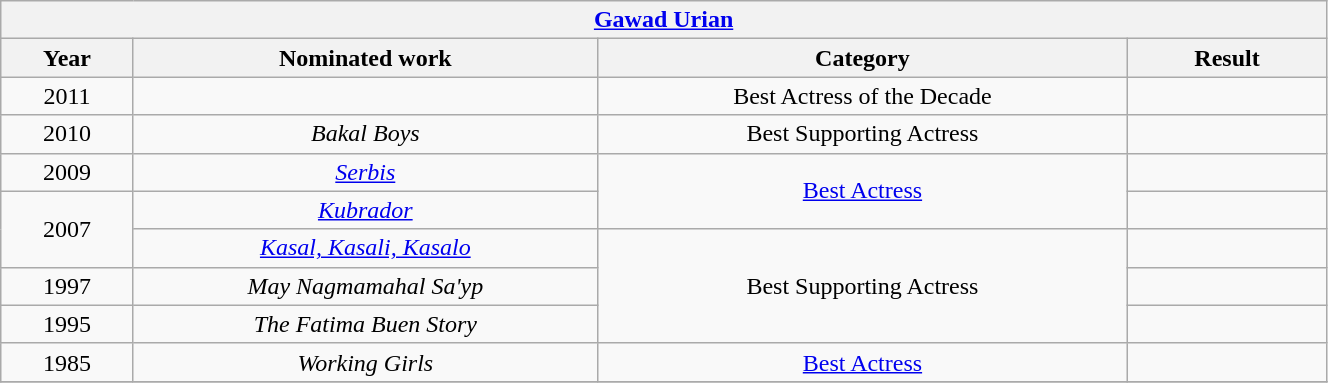<table width="70%" class="wikitable sortable">
<tr>
<th colspan="4"><a href='#'>Gawad Urian</a></th>
</tr>
<tr>
<th width="10%">Year</th>
<th width="35%">Nominated work</th>
<th width="40%">Category</th>
<th width="15%">Result</th>
</tr>
<tr>
<td align="center">2011</td>
<td align="center"></td>
<td align="center">Best Actress of the Decade</td>
<td></td>
</tr>
<tr>
<td align="center">2010</td>
<td align="center"><em>Bakal Boys</em></td>
<td align="center">Best Supporting Actress</td>
<td></td>
</tr>
<tr>
<td align="center">2009</td>
<td align="center"><em><a href='#'>Serbis</a></em></td>
<td align="center" rowspan=2><a href='#'>Best Actress</a></td>
<td></td>
</tr>
<tr>
<td align="center" rowspan=2>2007</td>
<td align="center"><em><a href='#'>Kubrador</a></em></td>
<td></td>
</tr>
<tr>
<td align="center"><em><a href='#'>Kasal, Kasali, Kasalo</a></em></td>
<td align="center" rowspan=3>Best Supporting Actress</td>
<td></td>
</tr>
<tr>
<td align="center">1997</td>
<td align="center"><em>May Nagmamahal Sa'yp</em></td>
<td></td>
</tr>
<tr>
<td align="center">1995</td>
<td align="center"><em>The Fatima Buen Story</em></td>
<td></td>
</tr>
<tr>
<td align="center">1985</td>
<td align="center"><em>Working Girls</em></td>
<td align="center"><a href='#'>Best Actress</a></td>
<td></td>
</tr>
<tr>
</tr>
</table>
